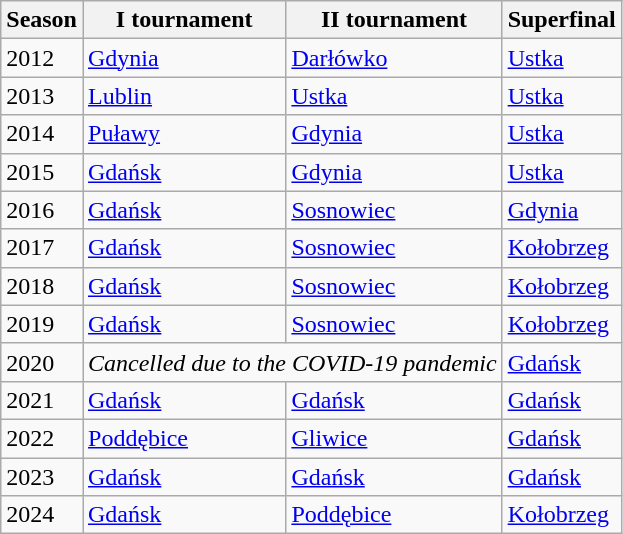<table class="wikitable">
<tr>
<th>Season</th>
<th>I tournament</th>
<th>II tournament</th>
<th>Superfinal</th>
</tr>
<tr>
<td>2012</td>
<td><a href='#'>Gdynia</a></td>
<td><a href='#'>Darłówko</a></td>
<td><a href='#'>Ustka</a></td>
</tr>
<tr>
<td>2013</td>
<td><a href='#'>Lublin</a></td>
<td><a href='#'>Ustka</a></td>
<td><a href='#'>Ustka</a></td>
</tr>
<tr>
<td>2014</td>
<td><a href='#'>Puławy</a></td>
<td><a href='#'>Gdynia</a></td>
<td><a href='#'>Ustka</a></td>
</tr>
<tr>
<td>2015</td>
<td><a href='#'>Gdańsk</a></td>
<td><a href='#'>Gdynia</a></td>
<td><a href='#'>Ustka</a></td>
</tr>
<tr>
<td>2016</td>
<td><a href='#'>Gdańsk</a></td>
<td><a href='#'>Sosnowiec</a></td>
<td><a href='#'>Gdynia</a></td>
</tr>
<tr>
<td>2017</td>
<td><a href='#'>Gdańsk</a></td>
<td><a href='#'>Sosnowiec</a></td>
<td><a href='#'>Kołobrzeg</a></td>
</tr>
<tr>
<td>2018</td>
<td><a href='#'>Gdańsk</a></td>
<td><a href='#'>Sosnowiec</a></td>
<td><a href='#'>Kołobrzeg</a></td>
</tr>
<tr>
<td>2019</td>
<td><a href='#'>Gdańsk</a></td>
<td><a href='#'>Sosnowiec</a></td>
<td><a href='#'>Kołobrzeg</a></td>
</tr>
<tr>
<td>2020</td>
<td colspan="2"><em>Cancelled due to the COVID-19 pandemic</em></td>
<td><a href='#'>Gdańsk</a></td>
</tr>
<tr>
<td>2021</td>
<td><a href='#'>Gdańsk</a></td>
<td><a href='#'>Gdańsk</a></td>
<td><a href='#'>Gdańsk</a></td>
</tr>
<tr>
<td>2022</td>
<td><a href='#'>Poddębice</a></td>
<td><a href='#'>Gliwice</a></td>
<td><a href='#'>Gdańsk</a></td>
</tr>
<tr>
<td>2023</td>
<td><a href='#'>Gdańsk</a></td>
<td><a href='#'>Gdańsk</a></td>
<td><a href='#'>Gdańsk</a></td>
</tr>
<tr>
<td>2024</td>
<td><a href='#'>Gdańsk</a></td>
<td><a href='#'>Poddębice</a></td>
<td><a href='#'>Kołobrzeg</a></td>
</tr>
</table>
